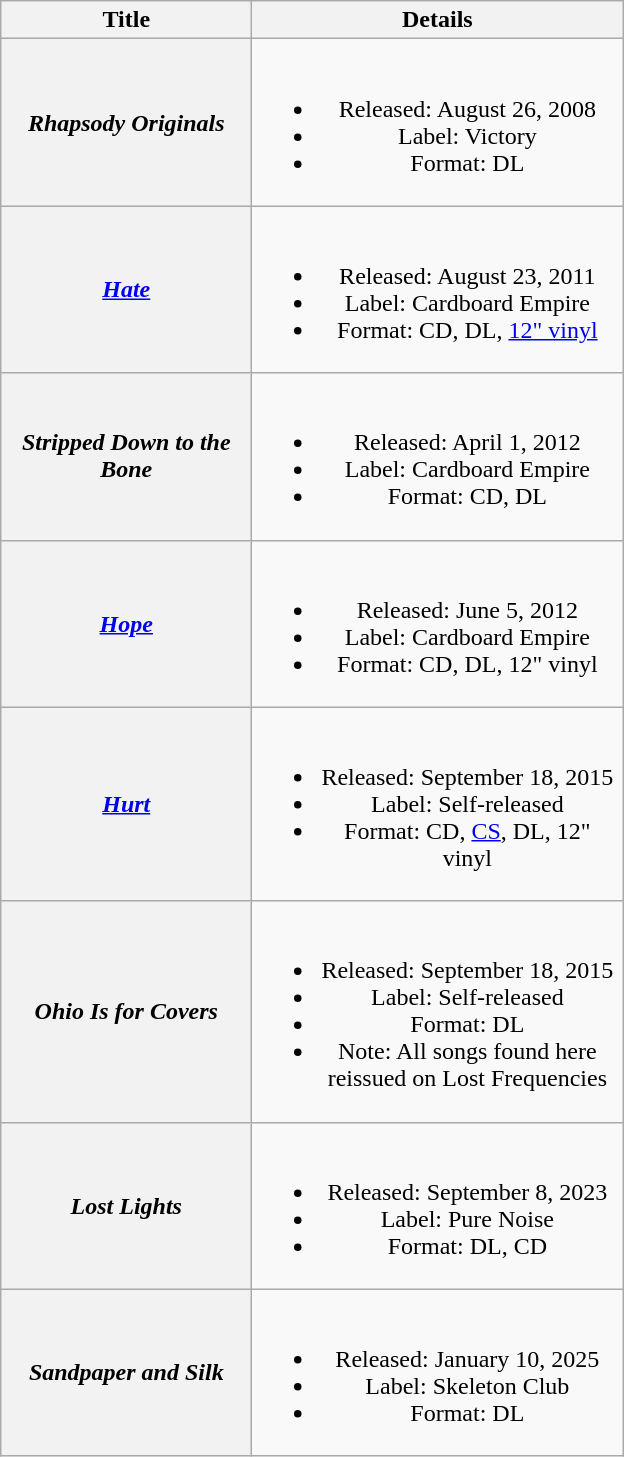<table class="wikitable plainrowheaders" style="text-align:center;">
<tr>
<th rowspan="1" style="width:10em;">Title</th>
<th rowspan="1" style="width:15em;">Details</th>
</tr>
<tr>
<th scope="row"><em>Rhapsody Originals</em></th>
<td><br><ul><li>Released: August 26, 2008</li><li>Label: Victory</li><li>Format: DL</li></ul></td>
</tr>
<tr>
<th scope="row"><em><a href='#'>Hate</a></em></th>
<td><br><ul><li>Released: August 23, 2011</li><li>Label: Cardboard Empire</li><li>Format: CD, DL, <a href='#'>12" vinyl</a></li></ul></td>
</tr>
<tr>
<th scope="row"><em>Stripped Down to the Bone</em></th>
<td><br><ul><li>Released: April 1, 2012</li><li>Label: Cardboard Empire</li><li>Format: CD, DL</li></ul></td>
</tr>
<tr>
<th scope="row"><em><a href='#'>Hope</a></em></th>
<td><br><ul><li>Released: June 5, 2012</li><li>Label: Cardboard Empire</li><li>Format: CD, DL, 12" vinyl</li></ul></td>
</tr>
<tr>
<th scope="row"><em><a href='#'>Hurt</a></em></th>
<td><br><ul><li>Released: September 18, 2015</li><li>Label: Self-released</li><li>Format: CD, <a href='#'>CS</a>, DL, 12" vinyl</li></ul></td>
</tr>
<tr>
<th scope="row"><em>Ohio Is for Covers</em></th>
<td><br><ul><li>Released: September 18, 2015</li><li>Label: Self-released</li><li>Format: DL</li><li>Note: All songs found here reissued on Lost Frequencies</li></ul></td>
</tr>
<tr>
<th scope="row"><em>Lost Lights</em></th>
<td><br><ul><li>Released: September 8, 2023</li><li>Label: Pure Noise</li><li>Format: DL, CD</li></ul></td>
</tr>
<tr>
<th scope="row"><em>Sandpaper and Silk</em></th>
<td><br><ul><li>Released: January 10, 2025</li><li>Label: Skeleton Club</li><li>Format: DL</li></ul></td>
</tr>
</table>
